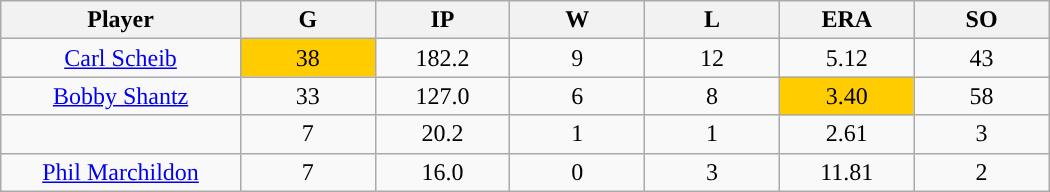<table class="wikitable sortable">
<tr>
<th bgcolor="#DDDDFF" width="16%">Player</th>
<th bgcolor="#DDDDFF" width="9%">G</th>
<th bgcolor="#DDDDFF" width="9%">IP</th>
<th bgcolor="#DDDDFF" width="9%">W</th>
<th bgcolor="#DDDDFF" width="9%">L</th>
<th bgcolor="#DDDDFF" width="9%">ERA</th>
<th bgcolor="#DDDDFF" width="9%">SO</th>
</tr>
<tr align="center">
<td><a href='#'>Carl Scheib</a></td>
<td style="background:#fc0;">38</td>
<td>182.2</td>
<td>9</td>
<td>12</td>
<td>5.12</td>
<td>43</td>
</tr>
<tr align="center">
<td><a href='#'>Bobby Shantz</a></td>
<td>33</td>
<td>127.0</td>
<td>6</td>
<td>8</td>
<td style="background:#fc0;">3.40</td>
<td>58</td>
</tr>
<tr align="center">
<td></td>
<td>7</td>
<td>20.2</td>
<td>1</td>
<td>1</td>
<td>2.61</td>
<td>3</td>
</tr>
<tr align="center">
<td><a href='#'>Phil Marchildon</a></td>
<td>7</td>
<td>16.0</td>
<td>0</td>
<td>3</td>
<td>11.81</td>
<td>2</td>
</tr>
</table>
